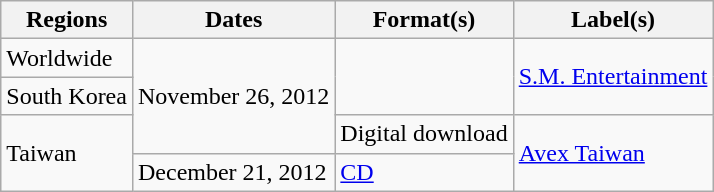<table class="wikitable plainrowheaders">
<tr>
<th scope="col">Regions</th>
<th scope="col">Dates</th>
<th scope="col">Format(s)</th>
<th scope="col">Label(s)</th>
</tr>
<tr>
<td>Worldwide</td>
<td rowspan="3">November 26, 2012</td>
<td rowspan="2"></td>
<td rowspan="2"><a href='#'>S.M. Entertainment</a></td>
</tr>
<tr>
<td>South Korea</td>
</tr>
<tr>
<td rowspan="2">Taiwan</td>
<td>Digital download</td>
<td rowspan="2"><a href='#'>Avex Taiwan</a></td>
</tr>
<tr>
<td>December 21, 2012</td>
<td><a href='#'>CD</a></td>
</tr>
</table>
